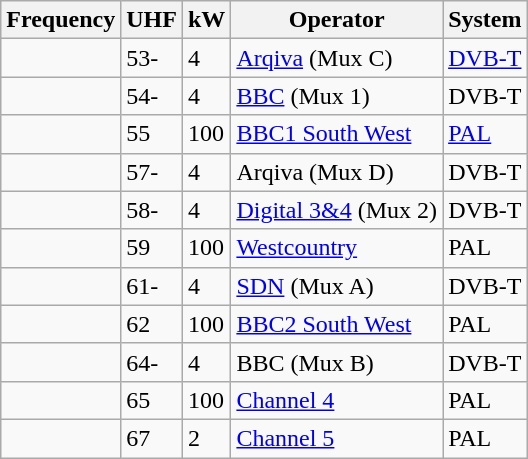<table class="wikitable sortable">
<tr>
<th>Frequency</th>
<th>UHF</th>
<th>kW</th>
<th>Operator</th>
<th>System</th>
</tr>
<tr>
<td></td>
<td>53-</td>
<td>4</td>
<td><a href='#'>Arqiva</a> (Mux C)</td>
<td><a href='#'>DVB-T</a></td>
</tr>
<tr>
<td></td>
<td>54-</td>
<td>4</td>
<td><a href='#'>BBC</a> (Mux 1)</td>
<td>DVB-T</td>
</tr>
<tr>
<td></td>
<td>55</td>
<td>100</td>
<td><a href='#'>BBC1 South West</a></td>
<td><a href='#'>PAL</a></td>
</tr>
<tr>
<td></td>
<td>57-</td>
<td>4</td>
<td>Arqiva (Mux D)</td>
<td>DVB-T</td>
</tr>
<tr>
<td></td>
<td>58-</td>
<td>4</td>
<td><a href='#'>Digital 3&4</a> (Mux 2)</td>
<td>DVB-T</td>
</tr>
<tr>
<td></td>
<td>59</td>
<td>100</td>
<td><a href='#'>Westcountry</a></td>
<td>PAL</td>
</tr>
<tr>
<td></td>
<td>61-</td>
<td>4</td>
<td><a href='#'>SDN</a> (Mux A)</td>
<td>DVB-T</td>
</tr>
<tr>
<td></td>
<td>62</td>
<td>100</td>
<td><a href='#'>BBC2 South West</a></td>
<td>PAL</td>
</tr>
<tr>
<td></td>
<td>64-</td>
<td>4</td>
<td>BBC (Mux B)</td>
<td>DVB-T</td>
</tr>
<tr>
<td></td>
<td>65</td>
<td>100</td>
<td><a href='#'>Channel 4</a></td>
<td>PAL</td>
</tr>
<tr>
<td></td>
<td>67</td>
<td>2</td>
<td><a href='#'>Channel 5</a></td>
<td>PAL</td>
</tr>
</table>
